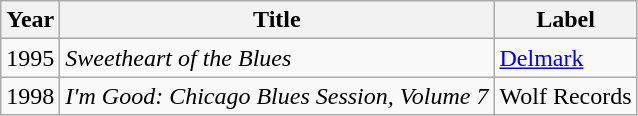<table class="wikitable">
<tr>
<th>Year</th>
<th>Title</th>
<th>Label</th>
</tr>
<tr>
<td>1995</td>
<td><em>Sweetheart of the Blues</em></td>
<td><a href='#'>Delmark</a></td>
</tr>
<tr>
<td>1998</td>
<td><em>I'm Good: Chicago Blues Session, Volume 7</em></td>
<td>Wolf Records</td>
</tr>
</table>
